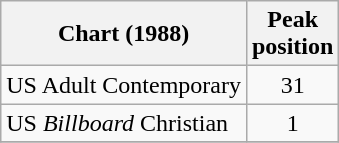<table class="wikitable">
<tr>
<th>Chart (1988)</th>
<th>Peak <br>position</th>
</tr>
<tr>
<td>US Adult Contemporary</td>
<td align="center">31</td>
</tr>
<tr>
<td>US <em>Billboard</em> Christian</td>
<td align="center">1</td>
</tr>
<tr>
</tr>
</table>
